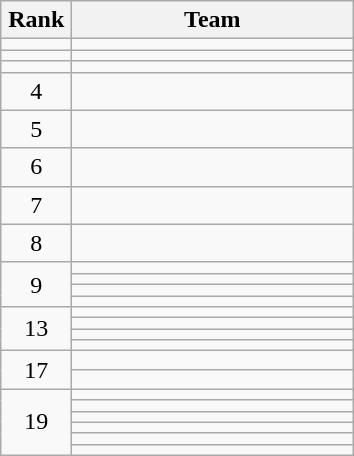<table class="wikitable" style="text-align: center;">
<tr>
<th width=40>Rank</th>
<th width=180>Team</th>
</tr>
<tr>
<td></td>
<td style="text-align:left;"></td>
</tr>
<tr>
<td></td>
<td style="text-align:left;"></td>
</tr>
<tr>
<td></td>
<td style="text-align:left;"></td>
</tr>
<tr>
<td>4</td>
<td style="text-align:left;"></td>
</tr>
<tr>
<td>5</td>
<td style="text-align:left;"></td>
</tr>
<tr>
<td>6</td>
<td style="text-align:left;"></td>
</tr>
<tr>
<td>7</td>
<td style="text-align:left;"></td>
</tr>
<tr>
<td>8</td>
<td style="text-align:left;"></td>
</tr>
<tr>
<td rowspan=4>9</td>
<td style="text-align:left;"></td>
</tr>
<tr>
<td style="text-align:left;"></td>
</tr>
<tr>
<td style="text-align:left;"></td>
</tr>
<tr>
<td style="text-align:left;"></td>
</tr>
<tr>
<td rowspan=4>13</td>
<td style="text-align:left;"></td>
</tr>
<tr>
<td style="text-align:left;"></td>
</tr>
<tr>
<td style="text-align:left;"></td>
</tr>
<tr>
<td style="text-align:left;"></td>
</tr>
<tr>
<td rowspan=2>17</td>
<td style="text-align:left;"></td>
</tr>
<tr>
<td style="text-align:left;"></td>
</tr>
<tr>
<td rowspan=6>19</td>
<td style="text-align:left;"></td>
</tr>
<tr>
<td style="text-align:left;"></td>
</tr>
<tr>
<td style="text-align:left;"></td>
</tr>
<tr>
<td style="text-align:left;"></td>
</tr>
<tr>
<td style="text-align:left;"></td>
</tr>
<tr>
<td style="text-align:left;"></td>
</tr>
</table>
